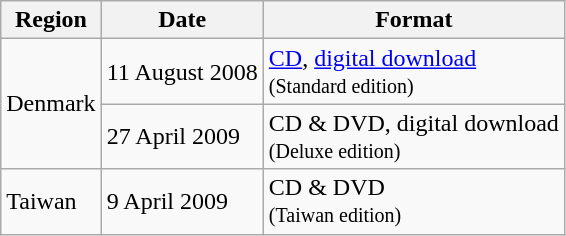<table class=wikitable>
<tr>
<th>Region</th>
<th>Date</th>
<th>Format</th>
</tr>
<tr>
<td rowspan="2">Denmark</td>
<td>11 August 2008</td>
<td><a href='#'>CD</a>, <a href='#'>digital download</a><br><small>(Standard edition)</small></td>
</tr>
<tr>
<td>27 April 2009</td>
<td>CD & DVD, digital download<br><small>(Deluxe edition)</small></td>
</tr>
<tr>
<td>Taiwan</td>
<td>9 April 2009</td>
<td>CD & DVD<br><small>(Taiwan edition)</small></td>
</tr>
</table>
